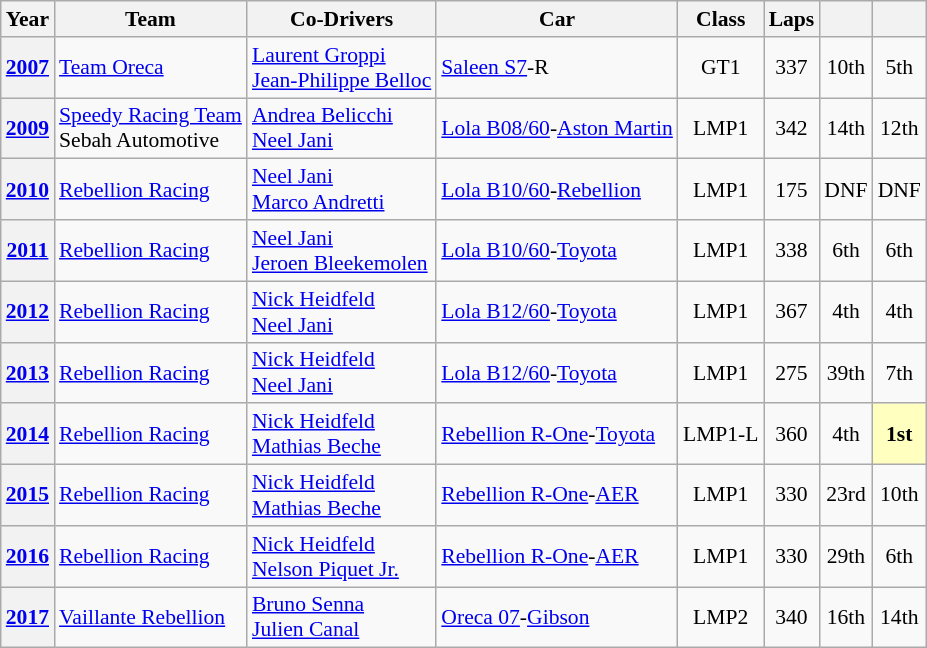<table class="wikitable" style="text-align:center; font-size:90%">
<tr>
<th>Year</th>
<th>Team</th>
<th>Co-Drivers</th>
<th>Car</th>
<th>Class</th>
<th>Laps</th>
<th></th>
<th></th>
</tr>
<tr>
<th><a href='#'>2007</a></th>
<td align="left"> <a href='#'>Team Oreca</a></td>
<td align="left" nowrap> <a href='#'>Laurent Groppi</a><br> <a href='#'>Jean-Philippe Belloc</a></td>
<td align="left"><a href='#'>Saleen S7</a>-R</td>
<td>GT1</td>
<td>337</td>
<td>10th</td>
<td>5th</td>
</tr>
<tr>
<th><a href='#'>2009</a></th>
<td align="left" nowrap> <a href='#'>Speedy Racing Team</a><br> Sebah Automotive</td>
<td align="left" nowrap> <a href='#'>Andrea Belicchi</a><br> <a href='#'>Neel Jani</a></td>
<td align="left" nowrap><a href='#'>Lola B08/60</a>-<a href='#'>Aston Martin</a></td>
<td>LMP1</td>
<td>342</td>
<td>14th</td>
<td>12th</td>
</tr>
<tr>
<th><a href='#'>2010</a></th>
<td align="left"> <a href='#'>Rebellion Racing</a></td>
<td align="left"> <a href='#'>Neel Jani</a><br> <a href='#'>Marco Andretti</a></td>
<td align="left"><a href='#'>Lola B10/60</a>-<a href='#'>Rebellion</a></td>
<td>LMP1</td>
<td>175</td>
<td>DNF</td>
<td>DNF</td>
</tr>
<tr>
<th><a href='#'>2011</a></th>
<td align="left"> <a href='#'>Rebellion Racing</a></td>
<td align="left"> <a href='#'>Neel Jani</a><br> <a href='#'>Jeroen Bleekemolen</a></td>
<td align="left"><a href='#'>Lola B10/60</a>-<a href='#'>Toyota</a></td>
<td>LMP1</td>
<td>338</td>
<td>6th</td>
<td>6th</td>
</tr>
<tr>
<th><a href='#'>2012</a></th>
<td align="left"> <a href='#'>Rebellion Racing</a></td>
<td align="left"> <a href='#'>Nick Heidfeld</a><br> <a href='#'>Neel Jani</a></td>
<td align="left"><a href='#'>Lola B12/60</a>-<a href='#'>Toyota</a></td>
<td>LMP1</td>
<td>367</td>
<td>4th</td>
<td>4th</td>
</tr>
<tr>
<th><a href='#'>2013</a></th>
<td align="left"> <a href='#'>Rebellion Racing</a></td>
<td align="left"> <a href='#'>Nick Heidfeld</a><br> <a href='#'>Neel Jani</a></td>
<td align="left"><a href='#'>Lola B12/60</a>-<a href='#'>Toyota</a></td>
<td>LMP1</td>
<td>275</td>
<td>39th</td>
<td>7th</td>
</tr>
<tr>
<th><a href='#'>2014</a></th>
<td align="left"> <a href='#'>Rebellion Racing</a></td>
<td align="left"> <a href='#'>Nick Heidfeld</a><br> <a href='#'>Mathias Beche</a></td>
<td align="left"><a href='#'>Rebellion R-One</a>-<a href='#'>Toyota</a></td>
<td>LMP1-L</td>
<td>360</td>
<td>4th</td>
<td style="background:#FFFFBF;"><strong>1st</strong></td>
</tr>
<tr>
<th><a href='#'>2015</a></th>
<td align="left"> <a href='#'>Rebellion Racing</a></td>
<td align="left"> <a href='#'>Nick Heidfeld</a><br> <a href='#'>Mathias Beche</a></td>
<td align="left"><a href='#'>Rebellion R-One</a>-<a href='#'>AER</a></td>
<td>LMP1</td>
<td>330</td>
<td>23rd</td>
<td>10th</td>
</tr>
<tr>
<th><a href='#'>2016</a></th>
<td align="left"> <a href='#'>Rebellion Racing</a></td>
<td align="left"> <a href='#'>Nick Heidfeld</a><br> <a href='#'>Nelson Piquet Jr.</a></td>
<td align="left"><a href='#'>Rebellion R-One</a>-<a href='#'>AER</a></td>
<td>LMP1</td>
<td>330</td>
<td>29th</td>
<td>6th</td>
</tr>
<tr>
<th><a href='#'>2017</a></th>
<td align="left"> <a href='#'>Vaillante Rebellion</a></td>
<td align="left"> <a href='#'>Bruno Senna</a><br> <a href='#'>Julien Canal</a></td>
<td align="left"><a href='#'>Oreca 07</a>-<a href='#'>Gibson</a></td>
<td>LMP2</td>
<td>340</td>
<td>16th</td>
<td>14th</td>
</tr>
</table>
